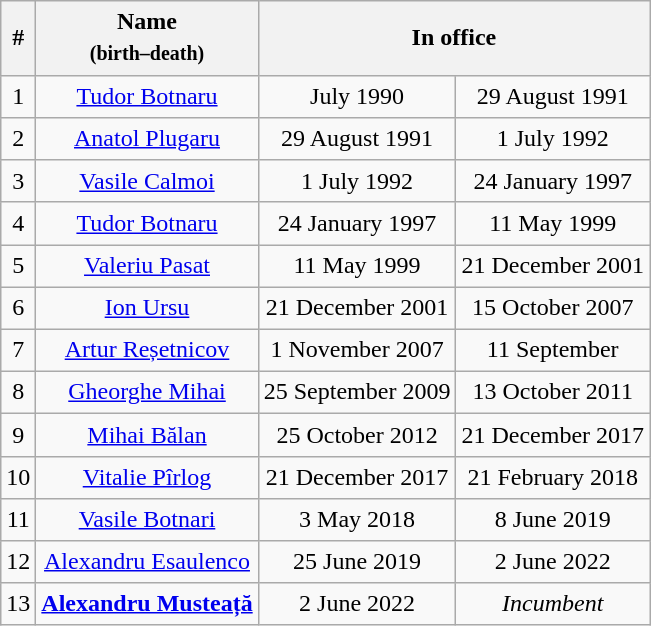<table class="wikitable" style="text-align:center; line-height:130%;">
<tr>
<th>#</th>
<th>Name<br><small>(birth–death)</small></th>
<th colspan="2">In office</th>
</tr>
<tr>
<td>1</td>
<td><a href='#'>Tudor Botnaru</a><br></td>
<td>July 1990</td>
<td>29 August 1991</td>
</tr>
<tr>
<td>2</td>
<td><a href='#'>Anatol Plugaru</a><br></td>
<td>29 August 1991</td>
<td>1 July 1992</td>
</tr>
<tr>
<td>3</td>
<td><a href='#'>Vasile Calmoi</a><br></td>
<td>1 July 1992</td>
<td>24 January 1997</td>
</tr>
<tr>
<td>4</td>
<td><a href='#'>Tudor Botnaru</a><br></td>
<td>24 January 1997</td>
<td>11 May 1999</td>
</tr>
<tr>
<td>5</td>
<td><a href='#'>Valeriu Pasat</a><br></td>
<td>11 May 1999</td>
<td>21 December 2001</td>
</tr>
<tr>
<td>6</td>
<td><a href='#'>Ion Ursu</a><br></td>
<td>21 December 2001</td>
<td>15 October 2007</td>
</tr>
<tr>
<td>7</td>
<td><a href='#'>Artur Reșetnicov</a><br></td>
<td>1 November 2007</td>
<td>11 September</td>
</tr>
<tr>
<td>8</td>
<td><a href='#'>Gheorghe Mihai</a><br></td>
<td>25 September 2009</td>
<td>13 October 2011</td>
</tr>
<tr>
<td>9</td>
<td><a href='#'>Mihai Bălan</a><br></td>
<td>25 October 2012</td>
<td>21 December 2017</td>
</tr>
<tr>
<td>10</td>
<td><a href='#'>Vitalie Pîrlog</a><br></td>
<td>21 December 2017</td>
<td>21 February 2018</td>
</tr>
<tr>
<td>11</td>
<td><a href='#'>Vasile Botnari</a><br></td>
<td>3 May 2018</td>
<td>8 June 2019</td>
</tr>
<tr>
<td>12</td>
<td><a href='#'>Alexandru Esaulenco</a><br></td>
<td>25 June 2019</td>
<td>2 June 2022</td>
</tr>
<tr>
<td>13</td>
<td><strong><a href='#'>Alexandru Musteață</a></strong><br></td>
<td>2 June 2022</td>
<td><em>Incumbent</em></td>
</tr>
</table>
